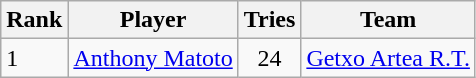<table class="wikitable">
<tr>
<th>Rank</th>
<th>Player</th>
<th>Tries</th>
<th>Team</th>
</tr>
<tr>
<td>1</td>
<td> <a href='#'>Anthony Matoto</a></td>
<td style="text-align:center;">24</td>
<td><a href='#'>Getxo Artea R.T.</a></td>
</tr>
</table>
